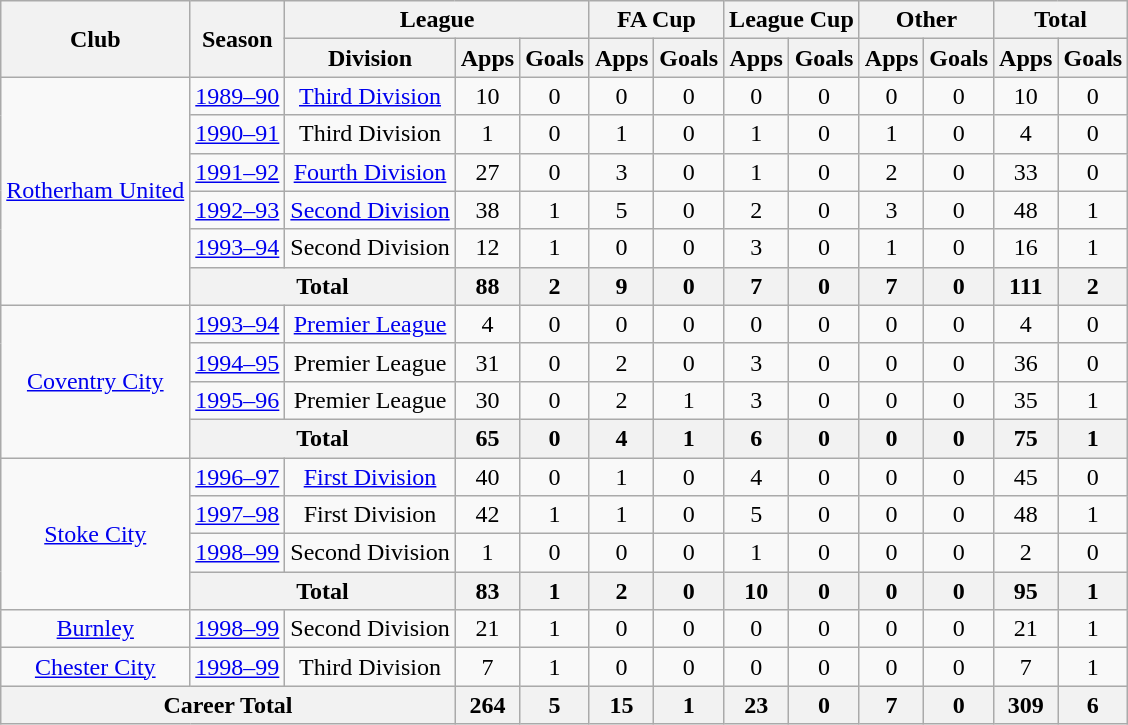<table class="wikitable" style="text-align: center;">
<tr>
<th rowspan="2">Club</th>
<th rowspan="2">Season</th>
<th colspan="3">League</th>
<th colspan="2">FA Cup</th>
<th colspan="2">League Cup</th>
<th colspan="2">Other</th>
<th colspan="2">Total</th>
</tr>
<tr>
<th>Division</th>
<th>Apps</th>
<th>Goals</th>
<th>Apps</th>
<th>Goals</th>
<th>Apps</th>
<th>Goals</th>
<th>Apps</th>
<th>Goals</th>
<th>Apps</th>
<th>Goals</th>
</tr>
<tr>
<td rowspan="6"><a href='#'>Rotherham United</a></td>
<td><a href='#'>1989–90</a></td>
<td><a href='#'>Third Division</a></td>
<td>10</td>
<td>0</td>
<td>0</td>
<td>0</td>
<td>0</td>
<td>0</td>
<td>0</td>
<td>0</td>
<td>10</td>
<td>0</td>
</tr>
<tr>
<td><a href='#'>1990–91</a></td>
<td>Third Division</td>
<td>1</td>
<td>0</td>
<td>1</td>
<td>0</td>
<td>1</td>
<td>0</td>
<td>1</td>
<td>0</td>
<td>4</td>
<td>0</td>
</tr>
<tr>
<td><a href='#'>1991–92</a></td>
<td><a href='#'>Fourth Division</a></td>
<td>27</td>
<td>0</td>
<td>3</td>
<td>0</td>
<td>1</td>
<td>0</td>
<td>2</td>
<td>0</td>
<td>33</td>
<td>0</td>
</tr>
<tr>
<td><a href='#'>1992–93</a></td>
<td><a href='#'>Second Division</a></td>
<td>38</td>
<td>1</td>
<td>5</td>
<td>0</td>
<td>2</td>
<td>0</td>
<td>3</td>
<td>0</td>
<td>48</td>
<td>1</td>
</tr>
<tr>
<td><a href='#'>1993–94</a></td>
<td>Second Division</td>
<td>12</td>
<td>1</td>
<td>0</td>
<td>0</td>
<td>3</td>
<td>0</td>
<td>1</td>
<td>0</td>
<td>16</td>
<td>1</td>
</tr>
<tr>
<th colspan="2">Total</th>
<th>88</th>
<th>2</th>
<th>9</th>
<th>0</th>
<th>7</th>
<th>0</th>
<th>7</th>
<th>0</th>
<th>111</th>
<th>2</th>
</tr>
<tr>
<td rowspan="4"><a href='#'>Coventry City</a></td>
<td><a href='#'>1993–94</a></td>
<td><a href='#'>Premier League</a></td>
<td>4</td>
<td>0</td>
<td>0</td>
<td>0</td>
<td>0</td>
<td>0</td>
<td>0</td>
<td>0</td>
<td>4</td>
<td>0</td>
</tr>
<tr>
<td><a href='#'>1994–95</a></td>
<td>Premier League</td>
<td>31</td>
<td>0</td>
<td>2</td>
<td>0</td>
<td>3</td>
<td>0</td>
<td>0</td>
<td>0</td>
<td>36</td>
<td>0</td>
</tr>
<tr>
<td><a href='#'>1995–96</a></td>
<td>Premier League</td>
<td>30</td>
<td>0</td>
<td>2</td>
<td>1</td>
<td>3</td>
<td>0</td>
<td>0</td>
<td>0</td>
<td>35</td>
<td>1</td>
</tr>
<tr>
<th colspan="2">Total</th>
<th>65</th>
<th>0</th>
<th>4</th>
<th>1</th>
<th>6</th>
<th>0</th>
<th>0</th>
<th>0</th>
<th>75</th>
<th>1</th>
</tr>
<tr>
<td rowspan="4"><a href='#'>Stoke City</a></td>
<td><a href='#'>1996–97</a></td>
<td><a href='#'>First Division</a></td>
<td>40</td>
<td>0</td>
<td>1</td>
<td>0</td>
<td>4</td>
<td>0</td>
<td>0</td>
<td>0</td>
<td>45</td>
<td>0</td>
</tr>
<tr>
<td><a href='#'>1997–98</a></td>
<td>First Division</td>
<td>42</td>
<td>1</td>
<td>1</td>
<td>0</td>
<td>5</td>
<td>0</td>
<td>0</td>
<td>0</td>
<td>48</td>
<td>1</td>
</tr>
<tr>
<td><a href='#'>1998–99</a></td>
<td>Second Division</td>
<td>1</td>
<td>0</td>
<td>0</td>
<td>0</td>
<td>1</td>
<td>0</td>
<td>0</td>
<td>0</td>
<td>2</td>
<td>0</td>
</tr>
<tr>
<th colspan="2">Total</th>
<th>83</th>
<th>1</th>
<th>2</th>
<th>0</th>
<th>10</th>
<th>0</th>
<th>0</th>
<th>0</th>
<th>95</th>
<th>1</th>
</tr>
<tr>
<td><a href='#'>Burnley</a></td>
<td><a href='#'>1998–99</a></td>
<td>Second Division</td>
<td>21</td>
<td>1</td>
<td>0</td>
<td>0</td>
<td>0</td>
<td>0</td>
<td>0</td>
<td>0</td>
<td>21</td>
<td>1</td>
</tr>
<tr>
<td><a href='#'>Chester City</a></td>
<td><a href='#'>1998–99</a></td>
<td>Third Division</td>
<td>7</td>
<td>1</td>
<td>0</td>
<td>0</td>
<td>0</td>
<td>0</td>
<td>0</td>
<td>0</td>
<td>7</td>
<td>1</td>
</tr>
<tr>
<th colspan="3">Career Total</th>
<th>264</th>
<th>5</th>
<th>15</th>
<th>1</th>
<th>23</th>
<th>0</th>
<th>7</th>
<th>0</th>
<th>309</th>
<th>6</th>
</tr>
</table>
